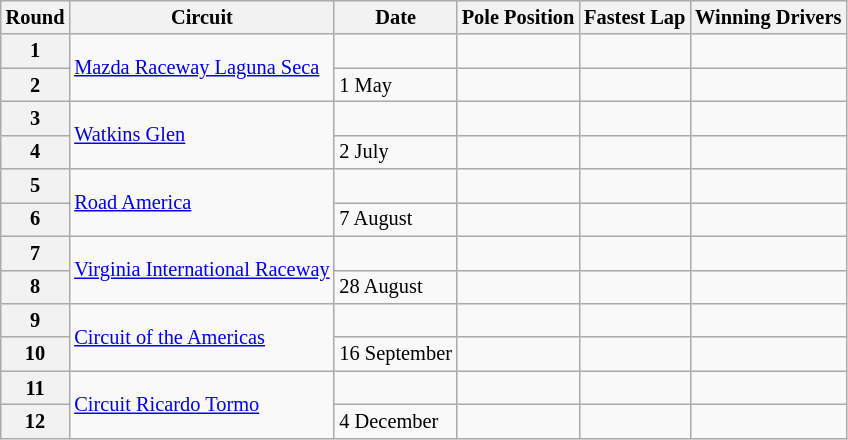<table class="wikitable" style="font-size: 85%;">
<tr>
<th>Round</th>
<th>Circuit</th>
<th>Date</th>
<th>Pole Position</th>
<th>Fastest Lap</th>
<th>Winning Drivers</th>
</tr>
<tr>
<th>1</th>
<td rowspan="2"> <a href='#'>Mazda Raceway Laguna Seca</a></td>
<td></td>
<td></td>
<td></td>
<td></td>
</tr>
<tr>
<th>2</th>
<td>1 May</td>
<td></td>
<td></td>
<td></td>
</tr>
<tr>
<th>3</th>
<td rowspan="2"> <a href='#'>Watkins Glen</a></td>
<td></td>
<td></td>
<td></td>
<td></td>
</tr>
<tr>
<th>4</th>
<td>2 July</td>
<td></td>
<td></td>
<td></td>
</tr>
<tr>
<th>5</th>
<td rowspan="2"> <a href='#'>Road America</a></td>
<td></td>
<td></td>
<td></td>
<td></td>
</tr>
<tr>
<th>6</th>
<td>7 August</td>
<td></td>
<td></td>
<td></td>
</tr>
<tr>
<th>7</th>
<td rowspan="2"> <a href='#'>Virginia International Raceway</a></td>
<td></td>
<td></td>
<td></td>
<td></td>
</tr>
<tr>
<th>8</th>
<td>28 August</td>
<td></td>
<td></td>
<td></td>
</tr>
<tr>
<th>9</th>
<td rowspan="2"> <a href='#'>Circuit of the Americas</a></td>
<td></td>
<td></td>
<td></td>
<td></td>
</tr>
<tr>
<th>10</th>
<td>16 September</td>
<td></td>
<td></td>
<td></td>
</tr>
<tr>
<th>11</th>
<td rowspan="2"> <a href='#'>Circuit Ricardo Tormo</a></td>
<td></td>
<td></td>
<td></td>
<td></td>
</tr>
<tr>
<th>12</th>
<td>4 December</td>
<td></td>
<td></td>
<td></td>
</tr>
</table>
